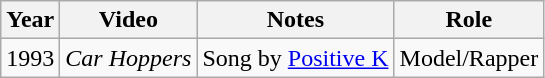<table class="wikitable">
<tr>
<th>Year</th>
<th>Video</th>
<th>Notes</th>
<th>Role</th>
</tr>
<tr>
<td>1993</td>
<td><em>Car Hoppers</em></td>
<td>Song by <a href='#'>Positive K</a></td>
<td>Model/Rapper</td>
</tr>
</table>
